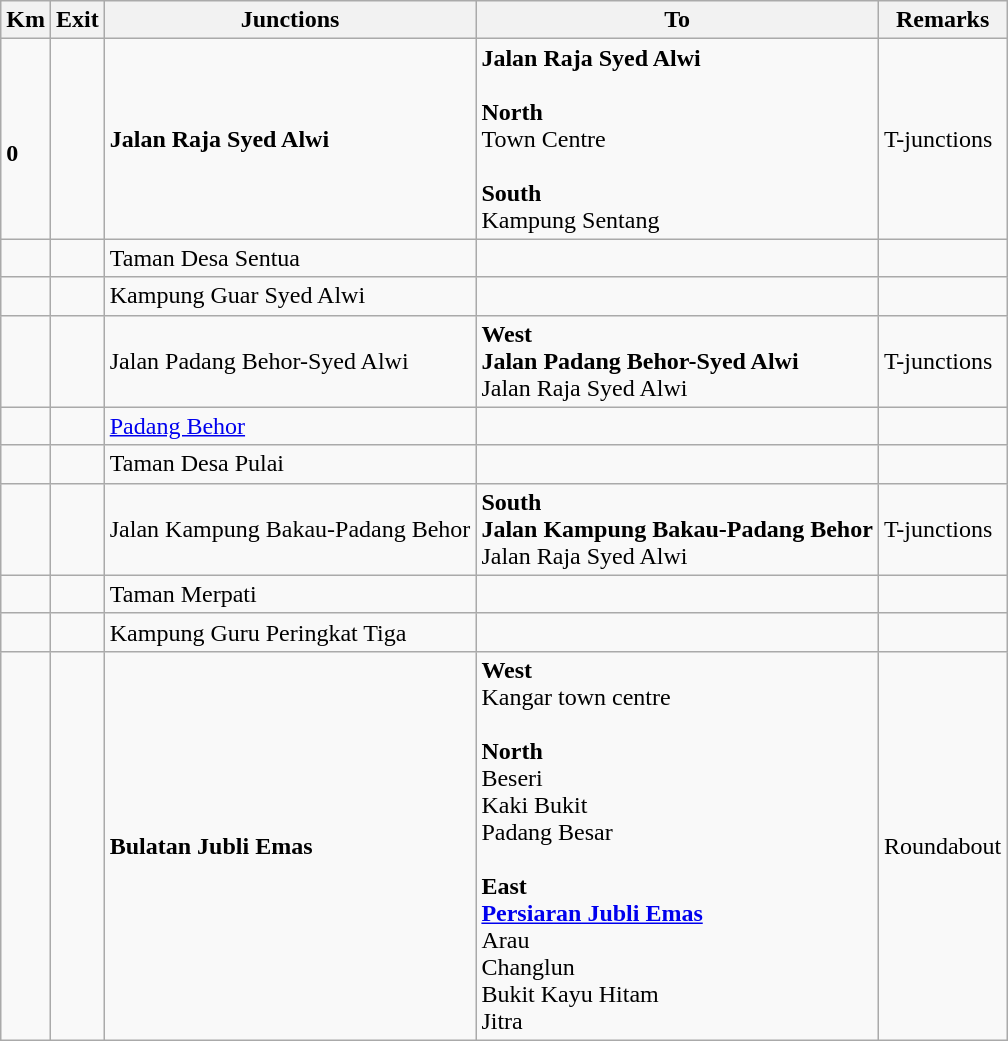<table class="wikitable">
<tr>
<th>Km</th>
<th>Exit</th>
<th>Junctions</th>
<th>To</th>
<th>Remarks</th>
</tr>
<tr>
<td><br><strong>0</strong></td>
<td></td>
<td> <strong>Jalan Raja Syed Alwi</strong></td>
<td> <strong>Jalan Raja Syed Alwi</strong><br><br><strong>North</strong><br>Town Centre<br><br><strong>South</strong><br>Kampung Sentang</td>
<td>T-junctions</td>
</tr>
<tr>
<td></td>
<td></td>
<td>Taman Desa Sentua</td>
<td></td>
<td></td>
</tr>
<tr>
<td></td>
<td></td>
<td>Kampung Guar Syed Alwi</td>
<td></td>
<td></td>
</tr>
<tr>
<td></td>
<td></td>
<td>Jalan Padang Behor-Syed Alwi</td>
<td><strong>West</strong><br><strong>Jalan Padang Behor-Syed Alwi</strong><br> Jalan Raja Syed Alwi</td>
<td>T-junctions</td>
</tr>
<tr>
<td></td>
<td></td>
<td><a href='#'>Padang Behor</a></td>
<td></td>
<td></td>
</tr>
<tr>
<td></td>
<td></td>
<td>Taman Desa Pulai</td>
<td></td>
<td></td>
</tr>
<tr>
<td></td>
<td></td>
<td>Jalan Kampung Bakau-Padang Behor</td>
<td><strong>South</strong><br> <strong>Jalan Kampung Bakau-Padang Behor</strong><br> Jalan Raja Syed Alwi</td>
<td>T-junctions</td>
</tr>
<tr>
<td></td>
<td></td>
<td>Taman Merpati</td>
<td></td>
</tr>
<tr>
<td></td>
<td></td>
<td>Kampung Guru Peringkat Tiga</td>
<td></td>
<td></td>
</tr>
<tr>
<td></td>
<td></td>
<td><strong>Bulatan Jubli Emas</strong></td>
<td><strong>West</strong><br> Kangar town centre<br><br><strong>North</strong><br> Beseri<br> Kaki Bukit<br> Padang Besar<br><br><strong>East</strong><br> <strong><a href='#'>Persiaran Jubli Emas</a></strong><br>Arau<br>Changlun<br>Bukit Kayu Hitam<br>Jitra</td>
<td>Roundabout</td>
</tr>
</table>
